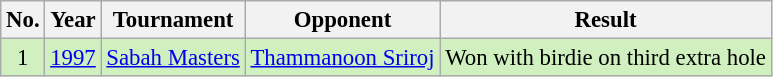<table class="wikitable" style="font-size:95%;">
<tr>
<th>No.</th>
<th>Year</th>
<th>Tournament</th>
<th>Opponent</th>
<th>Result</th>
</tr>
<tr style="background:#D0F0C0;">
<td align=center>1</td>
<td><a href='#'>1997</a></td>
<td><a href='#'>Sabah Masters</a></td>
<td> <a href='#'>Thammanoon Sriroj</a></td>
<td>Won with birdie on third extra hole</td>
</tr>
</table>
